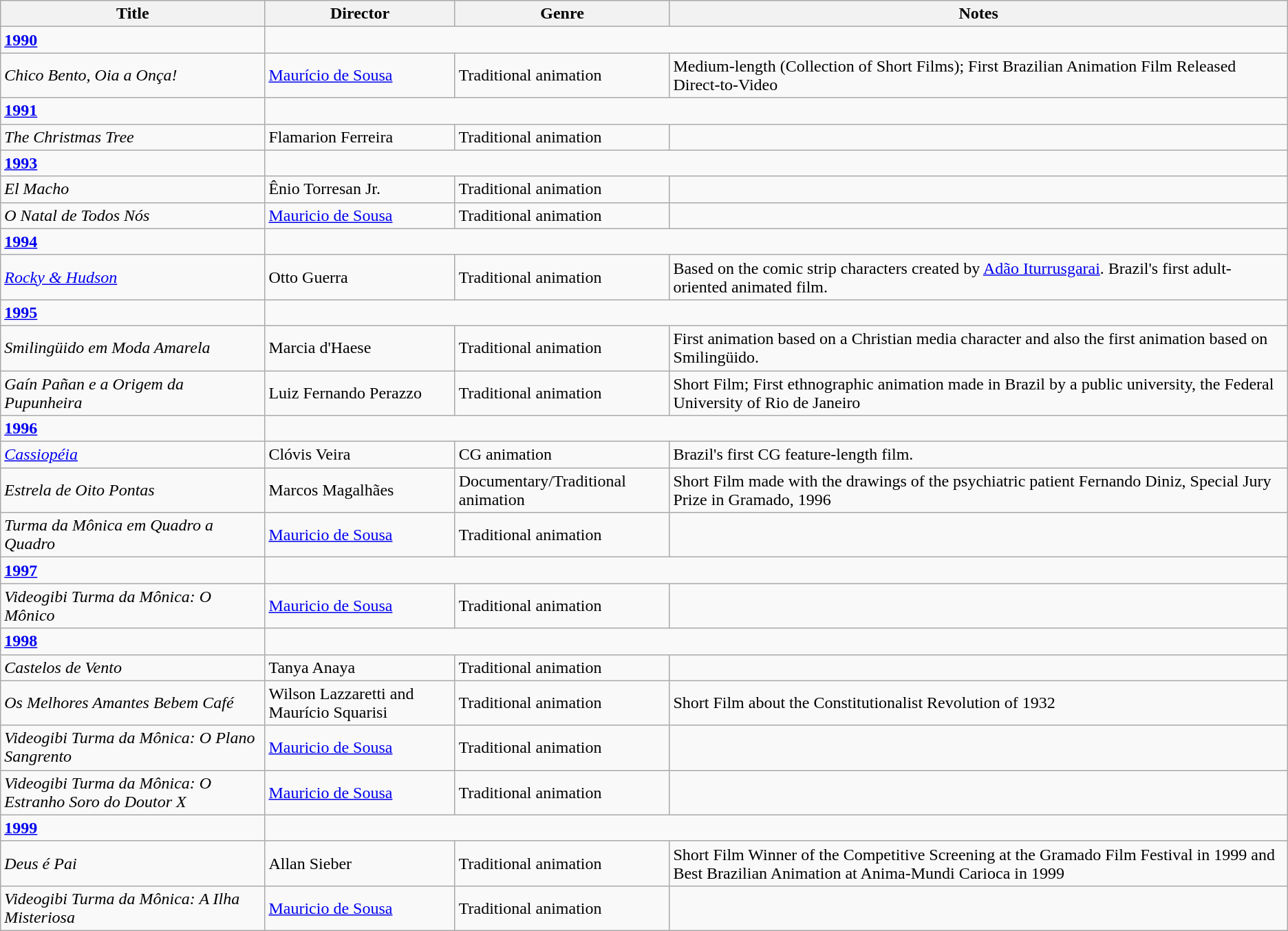<table class="wikitable">
<tr>
<th>Title</th>
<th>Director</th>
<th>Genre</th>
<th>Notes</th>
</tr>
<tr>
<td><strong><a href='#'>1990</a></strong></td>
</tr>
<tr>
<td><em>Chico Bento, Oia a Onça!</em></td>
<td><a href='#'>Maurício de Sousa</a></td>
<td>Traditional animation</td>
<td>Medium-length (Collection of Short Films); First Brazilian Animation Film Released Direct-to-Video</td>
</tr>
<tr>
<td><strong><a href='#'>1991</a></strong></td>
</tr>
<tr>
<td><em>The Christmas Tree</em></td>
<td>Flamarion Ferreira</td>
<td>Traditional animation</td>
<td></td>
</tr>
<tr>
<td><strong><a href='#'>1993</a></strong></td>
</tr>
<tr>
<td><em>El Macho</em></td>
<td>Ênio Torresan Jr.</td>
<td>Traditional animation</td>
<td></td>
</tr>
<tr>
<td><em>O Natal de Todos Nós</em></td>
<td><a href='#'>Mauricio de Sousa</a></td>
<td>Traditional animation</td>
<td></td>
</tr>
<tr>
<td><strong><a href='#'>1994</a></strong></td>
</tr>
<tr>
<td><em><a href='#'>Rocky & Hudson</a></em></td>
<td>Otto Guerra</td>
<td>Traditional animation</td>
<td>Based on the comic strip characters created by <a href='#'>Adão Iturrusgarai</a>. Brazil's first adult-oriented animated film.</td>
</tr>
<tr>
<td><strong><a href='#'>1995</a></strong></td>
</tr>
<tr>
<td><em>Smilingüido em Moda Amarela</em></td>
<td>Marcia d'Haese</td>
<td>Traditional animation</td>
<td>First animation based on a Christian media character and also the first animation based on Smilingüido.</td>
</tr>
<tr>
<td><em>Gaín Pañan e a Origem da Pupunheira</em></td>
<td>Luiz Fernando Perazzo</td>
<td>Traditional animation</td>
<td>Short Film; First ethnographic animation made in Brazil by a public university, the Federal University of Rio de Janeiro</td>
</tr>
<tr>
<td><strong><a href='#'>1996</a></strong></td>
</tr>
<tr>
<td><em><a href='#'>Cassiopéia</a></em></td>
<td>Clóvis Veira</td>
<td>CG animation</td>
<td>Brazil's first CG feature-length film.</td>
</tr>
<tr>
<td><em>Estrela de Oito Pontas</em></td>
<td>Marcos Magalhães</td>
<td>Documentary/Traditional animation</td>
<td>Short Film made with the drawings of the psychiatric patient Fernando Diniz, Special Jury Prize in Gramado, 1996</td>
</tr>
<tr>
<td><em>Turma da Mônica em Quadro a Quadro</em></td>
<td><a href='#'>Mauricio de Sousa</a></td>
<td>Traditional animation</td>
<td></td>
</tr>
<tr>
<td><strong><a href='#'>1997</a></strong></td>
</tr>
<tr>
<td><em>Videogibi Turma da Mônica: O Mônico</em></td>
<td><a href='#'>Mauricio de Sousa</a></td>
<td>Traditional animation</td>
<td></td>
</tr>
<tr>
<td><strong><a href='#'>1998</a></strong></td>
</tr>
<tr>
<td><em>Castelos de Vento</em></td>
<td>Tanya Anaya</td>
<td>Traditional animation</td>
<td></td>
</tr>
<tr>
<td><em>Os Melhores Amantes Bebem Café</em></td>
<td>Wilson Lazzaretti and Maurício Squarisi</td>
<td>Traditional animation</td>
<td>Short Film about the Constitutionalist Revolution of 1932</td>
</tr>
<tr>
<td><em>Videogibi Turma da Mônica: O Plano Sangrento</em></td>
<td><a href='#'>Mauricio de Sousa</a></td>
<td>Traditional animation</td>
<td></td>
</tr>
<tr>
<td><em>Videogibi Turma da Mônica: O Estranho Soro do Doutor X</em></td>
<td><a href='#'>Mauricio de Sousa</a></td>
<td>Traditional animation</td>
<td></td>
</tr>
<tr>
<td><strong><a href='#'>1999</a></strong></td>
</tr>
<tr>
<td><em>Deus é Pai</em></td>
<td>Allan Sieber</td>
<td>Traditional animation</td>
<td>Short Film Winner of the Competitive Screening at the Gramado Film Festival in 1999 and Best Brazilian Animation at Anima-Mundi Carioca in 1999</td>
</tr>
<tr>
<td><em>Videogibi Turma da Mônica: A Ilha Misteriosa</em></td>
<td><a href='#'>Mauricio de Sousa</a></td>
<td>Traditional animation</td>
<td></td>
</tr>
</table>
